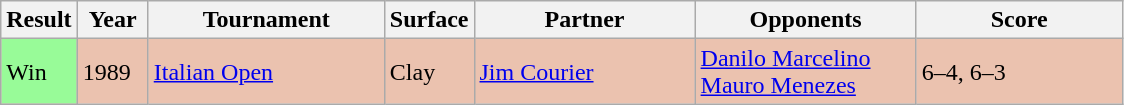<table class="sortable wikitable">
<tr>
<th style="width:40px">Result</th>
<th style="width:40px">Year</th>
<th style="width:150px">Tournament</th>
<th style="width:50px">Surface</th>
<th style="width:140px">Partner</th>
<th style="width:140px">Opponents</th>
<th style="width:130px" class="unsortable">Score</th>
</tr>
<tr bgcolor=EBC2AF>
<td style="background:#98fb98;">Win</td>
<td>1989</td>
<td><a href='#'>Italian Open</a></td>
<td>Clay</td>
<td> <a href='#'>Jim Courier</a></td>
<td> <a href='#'>Danilo Marcelino</a><br> <a href='#'>Mauro Menezes</a></td>
<td>6–4, 6–3</td>
</tr>
</table>
